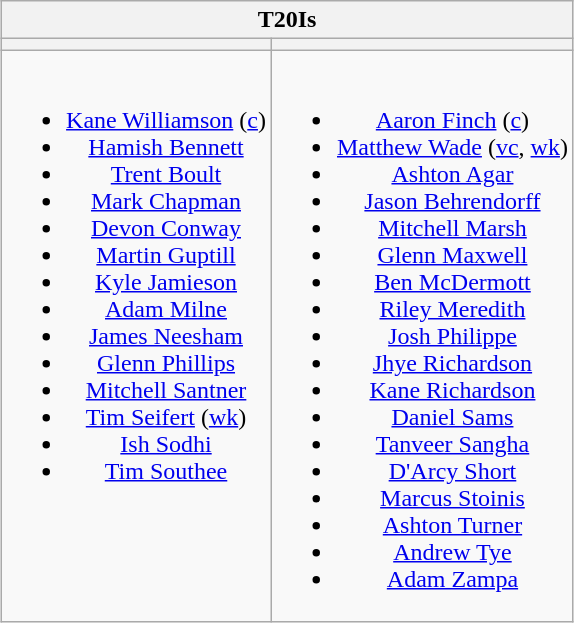<table class="wikitable" style="text-align:center; margin:auto">
<tr>
<th colspan=2>T20Is</th>
</tr>
<tr>
<th></th>
<th></th>
</tr>
<tr style="vertical-align:top">
<td><br><ul><li><a href='#'>Kane Williamson</a> (<a href='#'>c</a>)</li><li><a href='#'>Hamish Bennett</a></li><li><a href='#'>Trent Boult</a></li><li><a href='#'>Mark Chapman</a></li><li><a href='#'>Devon Conway</a></li><li><a href='#'>Martin Guptill</a></li><li><a href='#'>Kyle Jamieson</a></li><li><a href='#'>Adam Milne</a></li><li><a href='#'>James Neesham</a></li><li><a href='#'>Glenn Phillips</a></li><li><a href='#'>Mitchell Santner</a></li><li><a href='#'>Tim Seifert</a> (<a href='#'>wk</a>)</li><li><a href='#'>Ish Sodhi</a></li><li><a href='#'>Tim Southee</a></li></ul></td>
<td><br><ul><li><a href='#'>Aaron Finch</a> (<a href='#'>c</a>)</li><li><a href='#'>Matthew Wade</a> (<a href='#'>vc</a>, <a href='#'>wk</a>)</li><li><a href='#'>Ashton Agar</a></li><li><a href='#'>Jason Behrendorff</a></li><li><a href='#'>Mitchell Marsh</a></li><li><a href='#'>Glenn Maxwell</a></li><li><a href='#'>Ben McDermott</a></li><li><a href='#'>Riley Meredith</a></li><li><a href='#'>Josh Philippe</a></li><li><a href='#'>Jhye Richardson</a></li><li><a href='#'>Kane Richardson</a></li><li><a href='#'>Daniel Sams</a></li><li><a href='#'>Tanveer Sangha</a></li><li><a href='#'>D'Arcy Short</a></li><li><a href='#'>Marcus Stoinis</a></li><li><a href='#'>Ashton Turner</a></li><li><a href='#'>Andrew Tye</a></li><li><a href='#'>Adam Zampa</a></li></ul></td>
</tr>
</table>
